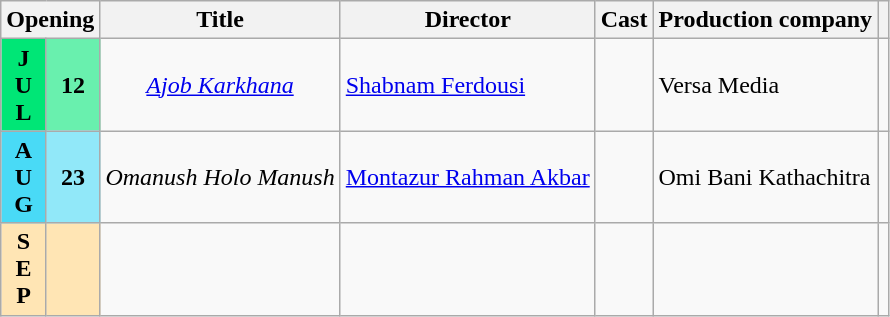<table class="wikitable sortable">
<tr>
<th colspan="2"><strong>Opening</strong></th>
<th><strong>Title</strong></th>
<th><strong>Director</strong></th>
<th><strong>Cast</strong></th>
<th><strong>Production company</strong></th>
<th></th>
</tr>
<tr>
<td style="text-align:center;background:#00E676; textcolor:#000;"><strong>J<br>U<br>L</strong></td>
<td style="text-align:center;background:#69F0AE;"><strong>12</strong></td>
<td style="text-align:center;"><em><a href='#'>Ajob Karkhana</a></em></td>
<td><a href='#'>Shabnam Ferdousi</a></td>
<td></td>
<td>Versa Media</td>
<td></td>
</tr>
<tr>
<td style="text-align:center; background:#49daf6;"><strong>A<br>U<br>G</strong></td>
<td style="text-align:center; background:#91e8f9;"><strong>23</strong></td>
<td style="text-align:center;"><em>Omanush Holo Manush</em></td>
<td><a href='#'>Montazur Rahman Akbar</a></td>
<td></td>
<td>Omi Bani Kathachitra</td>
<td></td>
</tr>
<tr>
<td style="text-align:center; background:#FFE5B4;"><strong>S<br>E<br>P</strong></td>
<td style="text-align:center; background:#FFE5B4;"></td>
<td style="text-align:center;"></td>
<td></td>
<td></td>
<td></td>
<td></td>
</tr>
</table>
